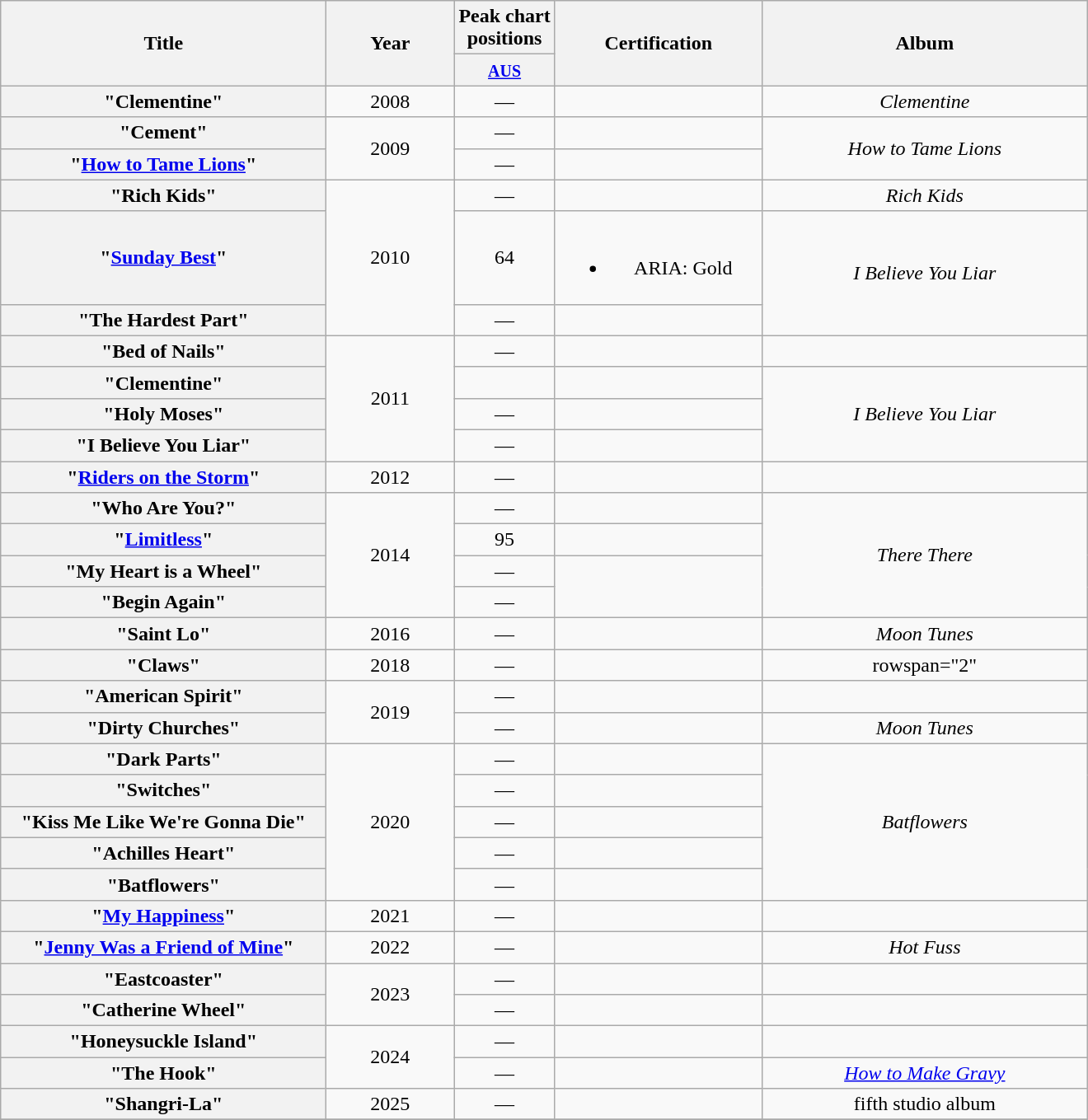<table class="wikitable plainrowheaders" style="text-align:center;" border="1">
<tr>
<th scope="col" rowspan="2" style="width:16em;">Title</th>
<th scope="col" rowspan="2" style="width:6em;">Year</th>
<th scope="col" colspan="1">Peak chart<br>positions</th>
<th scope="col" rowspan="2" style="width:10em;">Certification</th>
<th scope="col" rowspan="2" style="width:16em;">Album</th>
</tr>
<tr>
<th scope="col" style="text-align:center;"><small><a href='#'>AUS</a><br></small></th>
</tr>
<tr>
<th scope="row">"Clementine"</th>
<td>2008</td>
<td>—</td>
<td></td>
<td><em>Clementine</em></td>
</tr>
<tr>
<th scope="row">"Cement"</th>
<td rowspan="2">2009</td>
<td>—</td>
<td></td>
<td rowspan="2"><em>How to Tame Lions</em></td>
</tr>
<tr>
<th scope="row">"<a href='#'>How to Tame Lions</a>"</th>
<td>—</td>
<td></td>
</tr>
<tr>
<th scope="row">"Rich Kids"</th>
<td rowspan="3">2010</td>
<td>—</td>
<td></td>
<td><em>Rich Kids</em></td>
</tr>
<tr>
<th scope="row">"<a href='#'>Sunday Best</a>"</th>
<td>64</td>
<td><br><ul><li>ARIA: Gold</li></ul></td>
<td rowspan="2"><em>I Believe You Liar</em></td>
</tr>
<tr>
<th scope="row">"The Hardest Part"</th>
<td>—</td>
<td></td>
</tr>
<tr>
<th scope="row">"Bed of Nails"</th>
<td rowspan="4">2011</td>
<td>—</td>
<td></td>
<td></td>
</tr>
<tr>
<th scope="row">"Clementine" <br></th>
<td></td>
<td></td>
<td rowspan="3"><em>I Believe You Liar</em></td>
</tr>
<tr>
<th scope="row">"Holy Moses"</th>
<td>—</td>
<td></td>
</tr>
<tr>
<th scope="row">"I Believe You Liar"</th>
<td>—</td>
<td></td>
</tr>
<tr>
<th scope="row">"<a href='#'>Riders on the Storm</a>"</th>
<td>2012</td>
<td>—</td>
<td></td>
<td></td>
</tr>
<tr>
<th scope="row">"Who Are You?"</th>
<td rowspan="4">2014</td>
<td>—</td>
<td></td>
<td rowspan="4"><em>There There</em></td>
</tr>
<tr>
<th scope="row">"<a href='#'>Limitless</a>"</th>
<td>95</td>
<td></td>
</tr>
<tr>
<th scope="row">"My Heart is a Wheel"</th>
<td>—</td>
</tr>
<tr>
<th scope="row">"Begin Again"</th>
<td>—</td>
</tr>
<tr>
<th scope="row">"Saint Lo"</th>
<td>2016</td>
<td>—</td>
<td></td>
<td><em>Moon Tunes</em></td>
</tr>
<tr>
<th scope="row">"Claws"</th>
<td>2018</td>
<td>—</td>
<td></td>
<td>rowspan="2" </td>
</tr>
<tr>
<th scope="row">"American Spirit"</th>
<td rowspan="2">2019</td>
<td>—</td>
<td></td>
</tr>
<tr>
<th scope="row">"Dirty Churches"</th>
<td>—</td>
<td></td>
<td><em>Moon Tunes</em></td>
</tr>
<tr>
<th scope="row">"Dark Parts"</th>
<td rowspan="5">2020</td>
<td>—</td>
<td></td>
<td rowspan="5"><em>Batflowers</em></td>
</tr>
<tr>
<th scope="row">"Switches"</th>
<td>—</td>
<td></td>
</tr>
<tr>
<th scope="row">"Kiss Me Like We're Gonna Die"</th>
<td>—</td>
<td></td>
</tr>
<tr>
<th scope="row">"Achilles Heart"</th>
<td>—</td>
<td></td>
</tr>
<tr>
<th scope="row">"Batflowers"</th>
<td>—</td>
<td></td>
</tr>
<tr>
<th scope="row">"<a href='#'>My Happiness</a>"</th>
<td>2021</td>
<td>—</td>
<td></td>
<td></td>
</tr>
<tr>
<th scope="row">"<a href='#'>Jenny Was a Friend of Mine</a>"</th>
<td>2022</td>
<td>—</td>
<td></td>
<td><em>Hot Fuss</em></td>
</tr>
<tr>
<th scope="row">"Eastcoaster"</th>
<td rowspan="2">2023</td>
<td>—</td>
<td></td>
<td></td>
</tr>
<tr>
<th scope="row">"Catherine Wheel"<br></th>
<td>—</td>
<td></td>
<td></td>
</tr>
<tr>
<th scope="row">"Honeysuckle Island"</th>
<td rowspan="2">2024</td>
<td>—</td>
<td></td>
<td></td>
</tr>
<tr>
<th scope="row">"The Hook"</th>
<td>—</td>
<td></td>
<td><em><a href='#'>How to Make Gravy</a></em></td>
</tr>
<tr>
<th scope="row">"Shangri-La"</th>
<td>2025</td>
<td>—</td>
<td></td>
<td>fifth studio album</td>
</tr>
<tr>
</tr>
</table>
